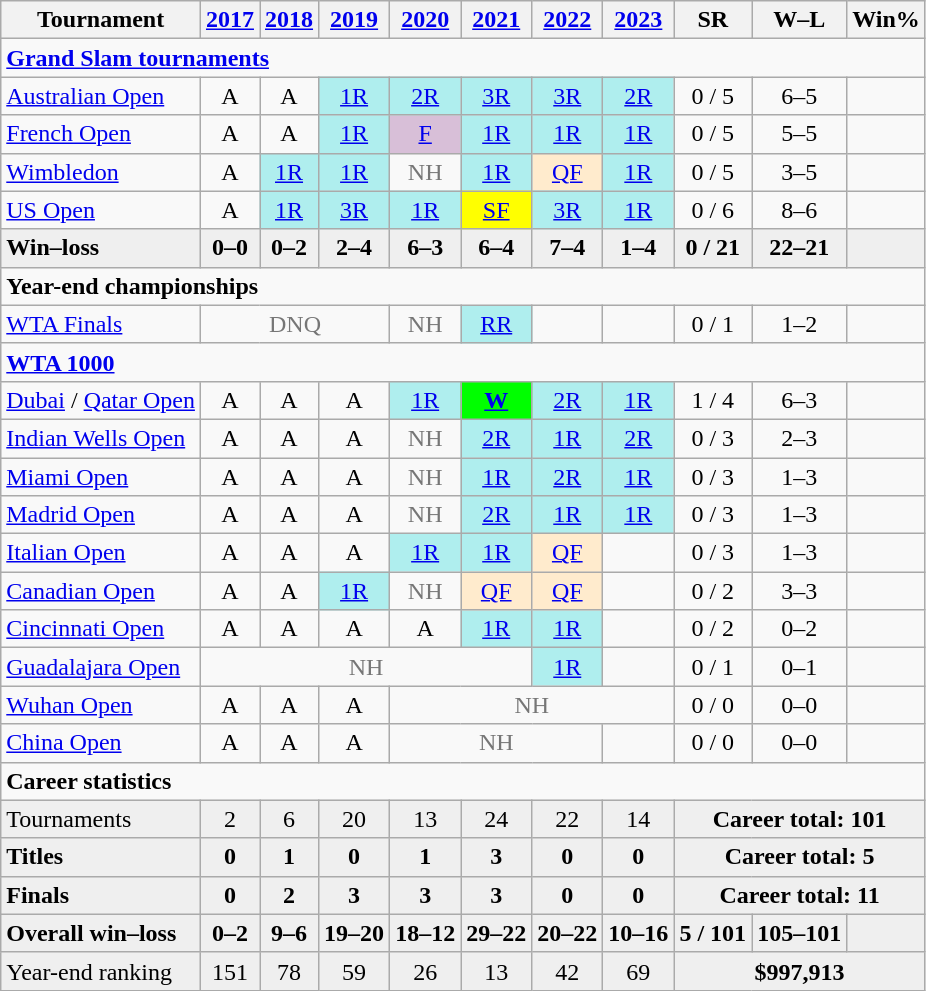<table class=wikitable style=text-align:center>
<tr>
<th>Tournament</th>
<th><a href='#'>2017</a></th>
<th><a href='#'>2018</a></th>
<th><a href='#'>2019</a></th>
<th><a href='#'>2020</a></th>
<th><a href='#'>2021</a></th>
<th><a href='#'>2022</a></th>
<th><a href='#'>2023</a></th>
<th>SR</th>
<th>W–L</th>
<th>Win%</th>
</tr>
<tr>
<td colspan="11" align="left"><strong><a href='#'>Grand Slam tournaments</a></strong></td>
</tr>
<tr>
<td align=left><a href='#'>Australian Open</a></td>
<td>A</td>
<td>A</td>
<td bgcolor=afeeee><a href='#'>1R</a></td>
<td bgcolor=afeeee><a href='#'>2R</a></td>
<td bgcolor=afeeee><a href='#'>3R</a></td>
<td bgcolor=afeeee><a href='#'>3R</a></td>
<td bgcolor=afeeee><a href='#'>2R</a></td>
<td>0 / 5</td>
<td>6–5</td>
<td></td>
</tr>
<tr>
<td align=left><a href='#'>French Open</a></td>
<td>A</td>
<td>A</td>
<td bgcolor=afeeee><a href='#'>1R</a></td>
<td bgcolor=thistle><a href='#'>F</a></td>
<td bgcolor=afeeee><a href='#'>1R</a></td>
<td bgcolor=afeeee><a href='#'>1R</a></td>
<td bgcolor=afeeee><a href='#'>1R</a></td>
<td>0 / 5</td>
<td>5–5</td>
<td></td>
</tr>
<tr>
<td align=left><a href='#'>Wimbledon</a></td>
<td>A</td>
<td bgcolor=afeeee><a href='#'>1R</a></td>
<td bgcolor=afeeee><a href='#'>1R</a></td>
<td style=color:#767676>NH</td>
<td bgcolor=afeeee><a href='#'>1R</a></td>
<td bgcolor=ffebcd><a href='#'>QF</a></td>
<td bgcolor=afeeee><a href='#'>1R</a></td>
<td>0 / 5</td>
<td>3–5</td>
<td></td>
</tr>
<tr>
<td align=left><a href='#'>US Open</a></td>
<td>A</td>
<td bgcolor=afeeee><a href='#'>1R</a></td>
<td bgcolor=afeeee><a href='#'>3R</a></td>
<td bgcolor=afeeee><a href='#'>1R</a></td>
<td bgcolor=yellow><a href='#'>SF</a></td>
<td bgcolor=afeeee><a href='#'>3R</a></td>
<td bgcolor=afeeee><a href='#'>1R</a></td>
<td>0 / 6</td>
<td>8–6</td>
<td></td>
</tr>
<tr style=background:#efefef;font-weight:bold>
<td align=left>Win–loss</td>
<td>0–0</td>
<td>0–2</td>
<td>2–4</td>
<td>6–3</td>
<td>6–4</td>
<td>7–4</td>
<td>1–4</td>
<td>0 / 21</td>
<td>22–21</td>
<td></td>
</tr>
<tr>
<td colspan="11" align="left"><strong>Year-end championships</strong></td>
</tr>
<tr>
<td align=left><a href='#'>WTA Finals</a></td>
<td style=color:#767676 colspan="3">DNQ</td>
<td style=color:#767676>NH</td>
<td bgcolor=afeeee><a href='#'>RR</a></td>
<td></td>
<td></td>
<td>0 / 1</td>
<td>1–2</td>
<td></td>
</tr>
<tr>
<td colspan="11" align="left"><strong><a href='#'>WTA 1000</a></strong></td>
</tr>
<tr>
<td align=left><a href='#'>Dubai</a> / <a href='#'>Qatar Open</a></td>
<td>A</td>
<td>A</td>
<td>A</td>
<td bgcolor=afeeee><a href='#'>1R</a></td>
<td bgcolor=lime><a href='#'><strong>W</strong></a></td>
<td bgcolor=afeeee><a href='#'>2R</a></td>
<td bgcolor=afeeee><a href='#'>1R</a></td>
<td>1 / 4</td>
<td>6–3</td>
<td></td>
</tr>
<tr>
<td align=left><a href='#'>Indian Wells Open</a></td>
<td>A</td>
<td>A</td>
<td>A</td>
<td style="color:#767676">NH</td>
<td bgcolor=afeeee><a href='#'>2R</a></td>
<td bgcolor=afeeee><a href='#'>1R</a></td>
<td bgcolor=afeeee><a href='#'>2R</a></td>
<td>0 / 3</td>
<td>2–3</td>
<td></td>
</tr>
<tr>
<td align=left><a href='#'>Miami Open</a></td>
<td>A</td>
<td>A</td>
<td>A</td>
<td style=color:#767676>NH</td>
<td bgcolor=afeeee><a href='#'>1R</a></td>
<td bgcolor=afeeee><a href='#'>2R</a></td>
<td bgcolor=afeeee><a href='#'>1R</a></td>
<td>0 / 3</td>
<td>1–3</td>
<td></td>
</tr>
<tr>
<td align=left><a href='#'>Madrid Open</a></td>
<td>A</td>
<td>A</td>
<td>A</td>
<td style=color:#767676>NH</td>
<td bgcolor=afeeee><a href='#'>2R</a></td>
<td bgcolor=afeeee><a href='#'>1R</a></td>
<td bgcolor=afeeee><a href='#'>1R</a></td>
<td>0 / 3</td>
<td>1–3</td>
<td></td>
</tr>
<tr>
<td align=left><a href='#'>Italian Open</a></td>
<td>A</td>
<td>A</td>
<td>A</td>
<td bgcolor=afeeee><a href='#'>1R</a></td>
<td bgcolor=afeeee><a href='#'>1R</a></td>
<td bgcolor=ffebcd><a href='#'>QF</a></td>
<td></td>
<td>0 / 3</td>
<td>1–3</td>
<td></td>
</tr>
<tr>
<td align=left><a href='#'>Canadian Open</a></td>
<td>A</td>
<td>A</td>
<td bgcolor=afeeee><a href='#'>1R</a></td>
<td style=color:#767676>NH</td>
<td bgcolor=ffebcd><a href='#'>QF</a></td>
<td bgcolor=ffebcd><a href='#'>QF</a></td>
<td></td>
<td>0 / 2</td>
<td>3–3</td>
<td></td>
</tr>
<tr>
<td align=left><a href='#'>Cincinnati Open</a></td>
<td>A</td>
<td>A</td>
<td>A</td>
<td>A</td>
<td bgcolor=afeeee><a href='#'>1R</a></td>
<td bgcolor=afeeee><a href='#'>1R</a></td>
<td></td>
<td>0 / 2</td>
<td>0–2</td>
<td></td>
</tr>
<tr>
<td align=left><a href='#'>Guadalajara Open</a></td>
<td colspan="5" style=color:#767676>NH</td>
<td bgcolor=afeeee><a href='#'>1R</a></td>
<td></td>
<td>0 / 1</td>
<td>0–1</td>
<td></td>
</tr>
<tr>
<td align=left><a href='#'>Wuhan Open</a></td>
<td>A</td>
<td>A</td>
<td>A</td>
<td colspan="4" style="color:#767676">NH</td>
<td>0 / 0</td>
<td>0–0</td>
<td></td>
</tr>
<tr>
<td align=left><a href='#'>China Open</a></td>
<td>A</td>
<td>A</td>
<td>A</td>
<td colspan="3" style=color:#767676>NH</td>
<td></td>
<td>0 / 0</td>
<td>0–0</td>
<td></td>
</tr>
<tr>
<td colspan="11" align="left"><strong>Career statistics</strong></td>
</tr>
<tr bgcolor=efefef>
<td align=left>Tournaments</td>
<td>2</td>
<td>6</td>
<td>20</td>
<td>13</td>
<td>24</td>
<td>22</td>
<td>14</td>
<td colspan="3"><strong>Career total: 101</strong></td>
</tr>
<tr style=background:#efefef;font-weight:bold>
<td align=left>Titles</td>
<td>0</td>
<td>1</td>
<td>0</td>
<td>1</td>
<td>3</td>
<td>0</td>
<td>0</td>
<td colspan=3>Career total: 5</td>
</tr>
<tr style=background:#efefef;font-weight:bold>
<td align=left>Finals</td>
<td>0</td>
<td>2</td>
<td>3</td>
<td>3</td>
<td>3</td>
<td>0</td>
<td>0</td>
<td colspan=3>Career total: 11</td>
</tr>
<tr style=background:#efefef;font-weight:bold>
<td align=left>Overall win–loss</td>
<td>0–2</td>
<td>9–6</td>
<td>19–20</td>
<td>18–12</td>
<td>29–22</td>
<td>20–22</td>
<td>10–16</td>
<td>5 / 101</td>
<td>105–101</td>
<td></td>
</tr>
<tr bgcolor=efefef>
<td align=left>Year-end ranking</td>
<td>151</td>
<td>78</td>
<td>59</td>
<td>26</td>
<td>13</td>
<td>42</td>
<td>69</td>
<td colspan=3><strong>$997,913</strong></td>
</tr>
</table>
